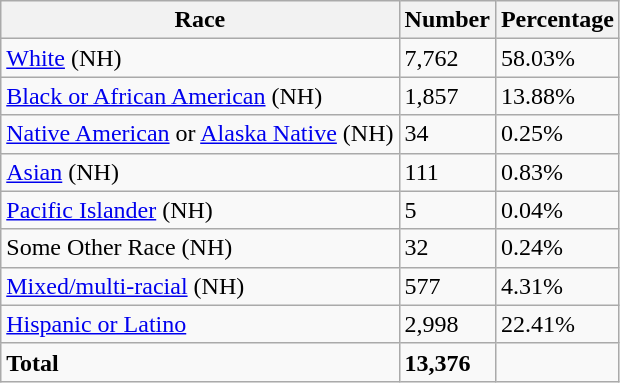<table class="wikitable">
<tr>
<th>Race</th>
<th>Number</th>
<th>Percentage</th>
</tr>
<tr>
<td><a href='#'>White</a> (NH)</td>
<td>7,762</td>
<td>58.03%</td>
</tr>
<tr>
<td><a href='#'>Black or African American</a> (NH)</td>
<td>1,857</td>
<td>13.88%</td>
</tr>
<tr>
<td><a href='#'>Native American</a> or <a href='#'>Alaska Native</a> (NH)</td>
<td>34</td>
<td>0.25%</td>
</tr>
<tr>
<td><a href='#'>Asian</a> (NH)</td>
<td>111</td>
<td>0.83%</td>
</tr>
<tr>
<td><a href='#'>Pacific Islander</a> (NH)</td>
<td>5</td>
<td>0.04%</td>
</tr>
<tr>
<td>Some Other Race (NH)</td>
<td>32</td>
<td>0.24%</td>
</tr>
<tr>
<td><a href='#'>Mixed/multi-racial</a> (NH)</td>
<td>577</td>
<td>4.31%</td>
</tr>
<tr>
<td><a href='#'>Hispanic or Latino</a></td>
<td>2,998</td>
<td>22.41%</td>
</tr>
<tr>
<td><strong>Total</strong></td>
<td><strong>13,376</strong></td>
<td></td>
</tr>
</table>
